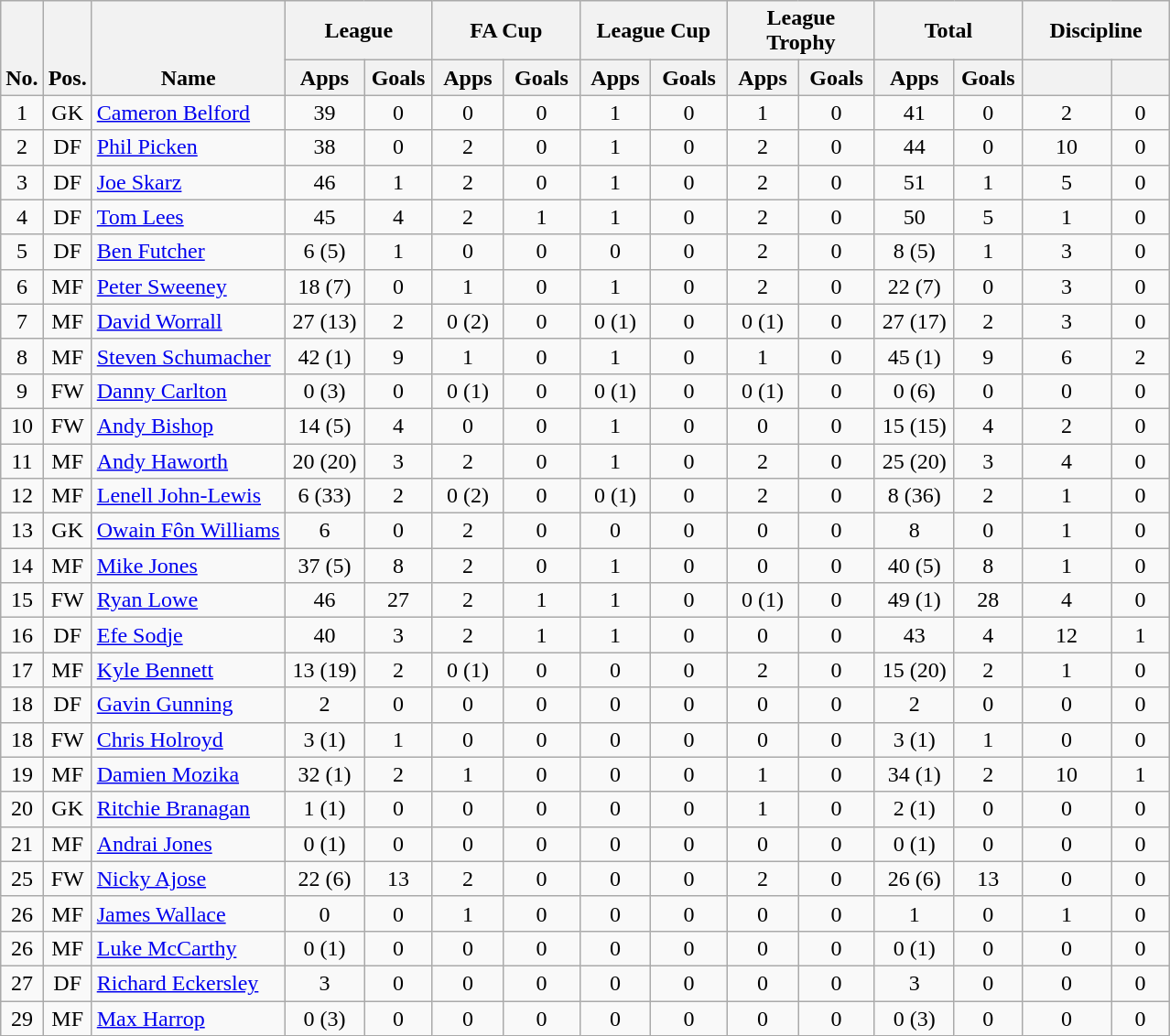<table class="wikitable" style="text-align:center">
<tr>
<th rowspan="2" valign="bottom">No.</th>
<th rowspan="2" valign="bottom">Pos.</th>
<th rowspan="2" valign="bottom">Name</th>
<th colspan="2" width="100">League</th>
<th colspan="2" width="100">FA Cup</th>
<th colspan="2" width="100">League Cup</th>
<th colspan="2" width="100">League Trophy</th>
<th colspan="2" width="100">Total</th>
<th colspan="2" width="100">Discipline</th>
</tr>
<tr>
<th>Apps</th>
<th>Goals</th>
<th>Apps</th>
<th>Goals</th>
<th>Apps</th>
<th>Goals</th>
<th>Apps</th>
<th>Goals</th>
<th>Apps</th>
<th>Goals</th>
<th></th>
<th></th>
</tr>
<tr>
<td>1</td>
<td>GK</td>
<td align="left"> <a href='#'>Cameron Belford</a></td>
<td>39</td>
<td>0</td>
<td>0</td>
<td>0</td>
<td>1</td>
<td>0</td>
<td>1</td>
<td>0</td>
<td>41</td>
<td>0</td>
<td>2</td>
<td>0</td>
</tr>
<tr>
<td>2</td>
<td>DF</td>
<td align="left"> <a href='#'>Phil Picken</a></td>
<td>38</td>
<td>0</td>
<td>2</td>
<td>0</td>
<td>1</td>
<td>0</td>
<td>2</td>
<td>0</td>
<td>44</td>
<td>0</td>
<td>10</td>
<td>0</td>
</tr>
<tr>
<td>3</td>
<td>DF</td>
<td align="left"> <a href='#'>Joe Skarz</a></td>
<td>46</td>
<td>1</td>
<td>2</td>
<td>0</td>
<td>1</td>
<td>0</td>
<td>2</td>
<td>0</td>
<td>51</td>
<td>1</td>
<td>5</td>
<td>0</td>
</tr>
<tr>
<td>4</td>
<td>DF</td>
<td align="left"> <a href='#'>Tom Lees</a></td>
<td>45</td>
<td>4</td>
<td>2</td>
<td>1</td>
<td>1</td>
<td>0</td>
<td>2</td>
<td>0</td>
<td>50</td>
<td>5</td>
<td>1</td>
<td>0</td>
</tr>
<tr>
<td>5</td>
<td>DF</td>
<td align="left"> <a href='#'>Ben Futcher</a></td>
<td>6 (5)</td>
<td>1</td>
<td>0</td>
<td>0</td>
<td>0</td>
<td>0</td>
<td>2</td>
<td>0</td>
<td>8 (5)</td>
<td>1</td>
<td>3</td>
<td>0</td>
</tr>
<tr>
<td>6</td>
<td>MF</td>
<td align="left"> <a href='#'>Peter Sweeney</a></td>
<td>18 (7)</td>
<td>0</td>
<td>1</td>
<td>0</td>
<td>1</td>
<td>0</td>
<td>2</td>
<td>0</td>
<td>22 (7)</td>
<td>0</td>
<td>3</td>
<td>0</td>
</tr>
<tr>
<td>7</td>
<td>MF</td>
<td align="left"> <a href='#'>David Worrall</a></td>
<td>27 (13)</td>
<td>2</td>
<td>0 (2)</td>
<td>0</td>
<td>0 (1)</td>
<td>0</td>
<td>0 (1)</td>
<td>0</td>
<td>27 (17)</td>
<td>2</td>
<td>3</td>
<td>0</td>
</tr>
<tr>
<td>8</td>
<td>MF</td>
<td align="left"> <a href='#'>Steven Schumacher</a></td>
<td>42 (1)</td>
<td>9</td>
<td>1</td>
<td>0</td>
<td>1</td>
<td>0</td>
<td>1</td>
<td>0</td>
<td>45 (1)</td>
<td>9</td>
<td>6</td>
<td>2</td>
</tr>
<tr>
<td>9</td>
<td>FW</td>
<td align="left"> <a href='#'>Danny Carlton</a></td>
<td>0 (3)</td>
<td>0</td>
<td>0 (1)</td>
<td>0</td>
<td>0 (1)</td>
<td>0</td>
<td>0 (1)</td>
<td>0</td>
<td>0 (6)</td>
<td>0</td>
<td>0</td>
<td>0</td>
</tr>
<tr>
<td>10</td>
<td>FW</td>
<td align="left"> <a href='#'>Andy Bishop</a></td>
<td>14 (5)</td>
<td>4</td>
<td>0</td>
<td>0</td>
<td>1</td>
<td>0</td>
<td>0</td>
<td>0</td>
<td>15 (15)</td>
<td>4</td>
<td>2</td>
<td>0</td>
</tr>
<tr>
<td>11</td>
<td>MF</td>
<td align="left"> <a href='#'>Andy Haworth</a></td>
<td>20 (20)</td>
<td>3</td>
<td>2</td>
<td>0</td>
<td>1</td>
<td>0</td>
<td>2</td>
<td>0</td>
<td>25 (20)</td>
<td>3</td>
<td>4</td>
<td>0</td>
</tr>
<tr>
<td>12</td>
<td>MF</td>
<td align="left"> <a href='#'>Lenell John-Lewis</a></td>
<td>6 (33)</td>
<td>2</td>
<td>0 (2)</td>
<td>0</td>
<td>0 (1)</td>
<td>0</td>
<td>2</td>
<td>0</td>
<td>8 (36)</td>
<td>2</td>
<td>1</td>
<td>0</td>
</tr>
<tr>
<td>13</td>
<td>GK</td>
<td align="left"> <a href='#'>Owain Fôn Williams</a></td>
<td>6</td>
<td>0</td>
<td>2</td>
<td>0</td>
<td>0</td>
<td>0</td>
<td>0</td>
<td>0</td>
<td>8</td>
<td>0</td>
<td>1</td>
<td>0</td>
</tr>
<tr>
<td>14</td>
<td>MF</td>
<td align="left"> <a href='#'>Mike Jones</a></td>
<td>37 (5)</td>
<td>8</td>
<td>2</td>
<td>0</td>
<td>1</td>
<td>0</td>
<td>0</td>
<td>0</td>
<td>40 (5)</td>
<td>8</td>
<td>1</td>
<td>0</td>
</tr>
<tr>
<td>15</td>
<td>FW</td>
<td align="left"> <a href='#'>Ryan Lowe</a></td>
<td>46</td>
<td>27</td>
<td>2</td>
<td>1</td>
<td>1</td>
<td>0</td>
<td>0 (1)</td>
<td>0</td>
<td>49 (1)</td>
<td>28</td>
<td>4</td>
<td>0</td>
</tr>
<tr>
<td>16</td>
<td>DF</td>
<td align="left"> <a href='#'>Efe Sodje</a></td>
<td>40</td>
<td>3</td>
<td>2</td>
<td>1</td>
<td>1</td>
<td>0</td>
<td>0</td>
<td>0</td>
<td>43</td>
<td>4</td>
<td>12</td>
<td>1</td>
</tr>
<tr>
<td>17</td>
<td>MF</td>
<td align="left"> <a href='#'>Kyle Bennett</a></td>
<td>13 (19)</td>
<td>2</td>
<td>0 (1)</td>
<td>0</td>
<td>0</td>
<td>0</td>
<td>2</td>
<td>0</td>
<td>15 (20)</td>
<td>2</td>
<td>1</td>
<td>0</td>
</tr>
<tr>
<td>18</td>
<td>DF</td>
<td align="left"> <a href='#'>Gavin Gunning</a></td>
<td>2</td>
<td>0</td>
<td>0</td>
<td>0</td>
<td>0</td>
<td>0</td>
<td>0</td>
<td>0</td>
<td>2</td>
<td>0</td>
<td>0</td>
<td>0</td>
</tr>
<tr>
<td>18</td>
<td>FW</td>
<td align="left"> <a href='#'>Chris Holroyd</a></td>
<td>3 (1)</td>
<td>1</td>
<td>0</td>
<td>0</td>
<td>0</td>
<td>0</td>
<td>0</td>
<td>0</td>
<td>3 (1)</td>
<td>1</td>
<td>0</td>
<td>0</td>
</tr>
<tr>
<td>19</td>
<td>MF</td>
<td align="left"> <a href='#'>Damien Mozika</a></td>
<td>32 (1)</td>
<td>2</td>
<td>1</td>
<td>0</td>
<td>0</td>
<td>0</td>
<td>1</td>
<td>0</td>
<td>34 (1)</td>
<td>2</td>
<td>10</td>
<td>1</td>
</tr>
<tr>
<td>20</td>
<td>GK</td>
<td align="left"> <a href='#'>Ritchie Branagan</a></td>
<td>1 (1)</td>
<td>0</td>
<td>0</td>
<td>0</td>
<td>0</td>
<td>0</td>
<td>1</td>
<td>0</td>
<td>2 (1)</td>
<td>0</td>
<td>0</td>
<td>0</td>
</tr>
<tr>
<td>21</td>
<td>MF</td>
<td align="left"> <a href='#'>Andrai Jones</a></td>
<td>0 (1)</td>
<td>0</td>
<td>0</td>
<td>0</td>
<td>0</td>
<td>0</td>
<td>0</td>
<td>0</td>
<td>0 (1)</td>
<td>0</td>
<td>0</td>
<td>0</td>
</tr>
<tr>
<td>25</td>
<td>FW</td>
<td align="left"> <a href='#'>Nicky Ajose</a></td>
<td>22 (6)</td>
<td>13</td>
<td>2</td>
<td>0</td>
<td>0</td>
<td>0</td>
<td>2</td>
<td>0</td>
<td>26 (6)</td>
<td>13</td>
<td>0</td>
<td>0</td>
</tr>
<tr>
<td>26</td>
<td>MF</td>
<td align="left"> <a href='#'>James Wallace</a></td>
<td>0</td>
<td>0</td>
<td>1</td>
<td>0</td>
<td>0</td>
<td>0</td>
<td>0</td>
<td>0</td>
<td>1</td>
<td>0</td>
<td>1</td>
<td>0</td>
</tr>
<tr>
<td>26</td>
<td>MF</td>
<td align="left"> <a href='#'>Luke McCarthy</a></td>
<td>0 (1)</td>
<td>0</td>
<td>0</td>
<td>0</td>
<td>0</td>
<td>0</td>
<td>0</td>
<td>0</td>
<td>0 (1)</td>
<td>0</td>
<td>0</td>
<td>0</td>
</tr>
<tr>
<td>27</td>
<td>DF</td>
<td align="left"> <a href='#'>Richard Eckersley</a></td>
<td>3</td>
<td>0</td>
<td>0</td>
<td>0</td>
<td>0</td>
<td>0</td>
<td>0</td>
<td>0</td>
<td>3</td>
<td>0</td>
<td>0</td>
<td>0</td>
</tr>
<tr>
<td>29</td>
<td>MF</td>
<td align="left"> <a href='#'>Max Harrop</a></td>
<td>0 (3)</td>
<td>0</td>
<td>0</td>
<td>0</td>
<td>0</td>
<td>0</td>
<td>0</td>
<td>0</td>
<td>0 (3)</td>
<td>0</td>
<td>0</td>
<td>0</td>
</tr>
</table>
